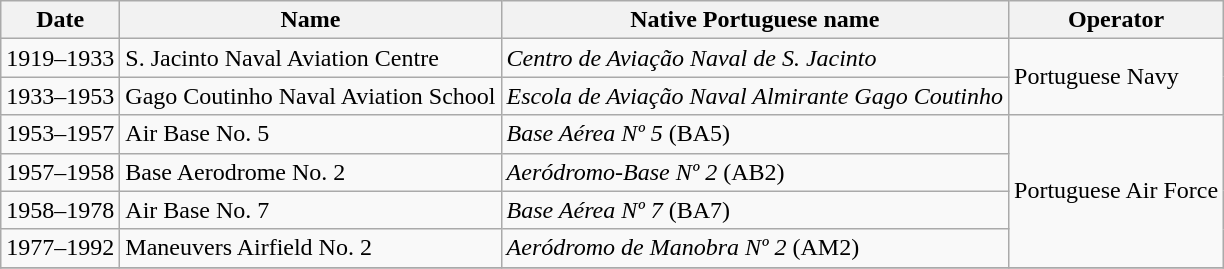<table class="wikitable">
<tr>
<th>Date</th>
<th>Name</th>
<th>Native Portuguese name</th>
<th>Operator</th>
</tr>
<tr>
<td>1919–1933</td>
<td>S. Jacinto Naval Aviation Centre</td>
<td><em>Centro de Aviação Naval de S. Jacinto</em></td>
<td rowspan="2">Portuguese Navy</td>
</tr>
<tr>
<td>1933–1953</td>
<td>Gago Coutinho Naval Aviation School</td>
<td><em>Escola de Aviação Naval Almirante Gago Coutinho</em></td>
</tr>
<tr>
<td>1953–1957</td>
<td>Air Base No. 5</td>
<td><em>Base Aérea Nº 5</em> (BA5)</td>
<td rowspan="4">Portuguese Air Force</td>
</tr>
<tr>
<td>1957–1958</td>
<td>Base Aerodrome No. 2</td>
<td><em>Aeródromo-Base Nº 2</em> (AB2)</td>
</tr>
<tr>
<td>1958–1978</td>
<td>Air Base No. 7</td>
<td><em>Base Aérea Nº 7</em> (BA7)</td>
</tr>
<tr>
<td>1977–1992</td>
<td>Maneuvers Airfield No. 2</td>
<td><em>Aeródromo de Manobra Nº 2</em> (AM2)</td>
</tr>
<tr>
</tr>
</table>
